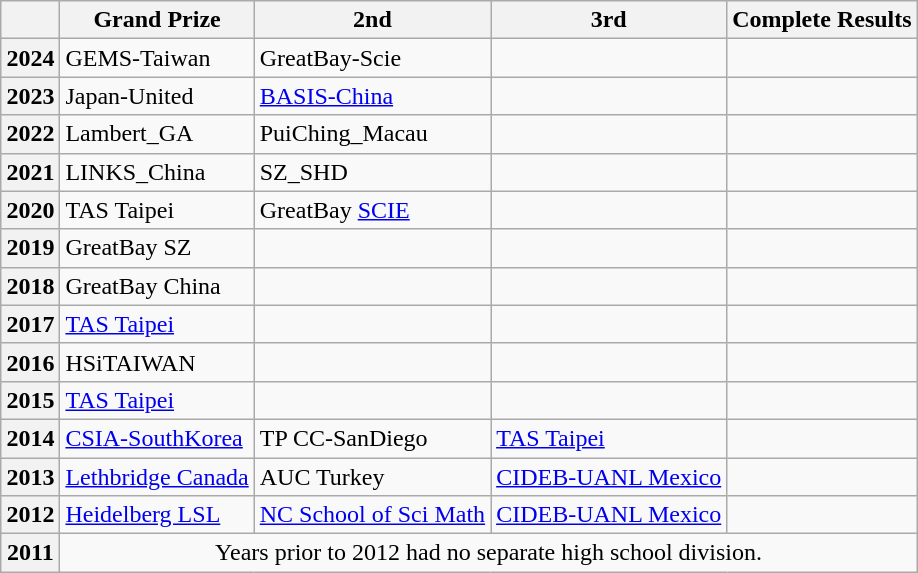<table class="wikitable" style="margin:1em auto;">
<tr>
<th></th>
<th>Grand Prize</th>
<th>2nd</th>
<th>3rd</th>
<th>Complete Results</th>
</tr>
<tr>
<th>2024</th>
<td>GEMS-Taiwan </td>
<td>GreatBay-Scie </td>
<td></td>
<td></td>
</tr>
<tr>
<th>2023</th>
<td>Japan-United </td>
<td><a href='#'>BASIS-China</a> </td>
<td></td>
<td></td>
</tr>
<tr>
<th>2022</th>
<td>Lambert_GA </td>
<td>PuiChing_Macau </td>
<td></td>
<td></td>
</tr>
<tr>
<th>2021</th>
<td>LINKS_China </td>
<td>SZ_SHD </td>
<td></td>
<td></td>
</tr>
<tr>
<th>2020</th>
<td>TAS Taipei </td>
<td>GreatBay <a href='#'>SCIE</a> </td>
<td></td>
<td></td>
</tr>
<tr>
<th>2019</th>
<td>GreatBay SZ </td>
<td></td>
<td></td>
<td></td>
</tr>
<tr>
<th>2018</th>
<td>GreatBay China </td>
<td></td>
<td></td>
<td></td>
</tr>
<tr>
<th>2017</th>
<td><a href='#'>TAS Taipei</a> </td>
<td></td>
<td></td>
<td></td>
</tr>
<tr>
<th>2016</th>
<td>HSiTAIWAN </td>
<td></td>
<td></td>
<td></td>
</tr>
<tr>
<th>2015</th>
<td><a href='#'>TAS Taipei</a> </td>
<td></td>
<td></td>
<td></td>
</tr>
<tr>
<th>2014</th>
<td><a href='#'>CSIA-SouthKorea</a> </td>
<td>TP CC-SanDiego </td>
<td><a href='#'>TAS Taipei</a></td>
<td></td>
</tr>
<tr>
<th>2013</th>
<td><a href='#'>Lethbridge Canada</a> </td>
<td>AUC Turkey </td>
<td><a href='#'>CIDEB-UANL Mexico</a> </td>
<td></td>
</tr>
<tr>
<th>2012</th>
<td><a href='#'>Heidelberg LSL</a> </td>
<td><a href='#'>NC School of Sci Math</a> </td>
<td><a href='#'>CIDEB-UANL Mexico</a> </td>
<td></td>
</tr>
<tr>
<th>2011</th>
<td colspan="6" style="text-align: center;">Years prior to 2012 had no separate high school division.</td>
</tr>
</table>
